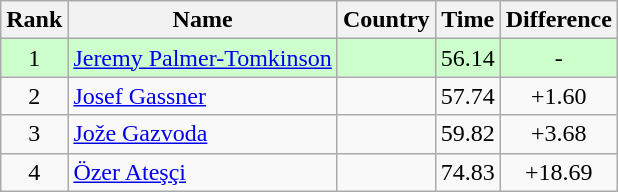<table class="wikitable sortable" style="text-align:center">
<tr>
<th>Rank</th>
<th>Name</th>
<th>Country</th>
<th>Time</th>
<th>Difference</th>
</tr>
<tr style="background:#cfc;">
<td>1</td>
<td align=left><a href='#'>Jeremy Palmer-Tomkinson</a></td>
<td align=left></td>
<td>56.14</td>
<td>-</td>
</tr>
<tr>
<td>2</td>
<td align=left><a href='#'>Josef Gassner</a></td>
<td align=left></td>
<td>57.74</td>
<td>+1.60</td>
</tr>
<tr>
<td>3</td>
<td align=left><a href='#'>Jože Gazvoda</a></td>
<td align=left></td>
<td>59.82</td>
<td>+3.68</td>
</tr>
<tr>
<td>4</td>
<td align=left><a href='#'>Özer Ateşçi</a></td>
<td align=left></td>
<td>74.83</td>
<td>+18.69</td>
</tr>
</table>
